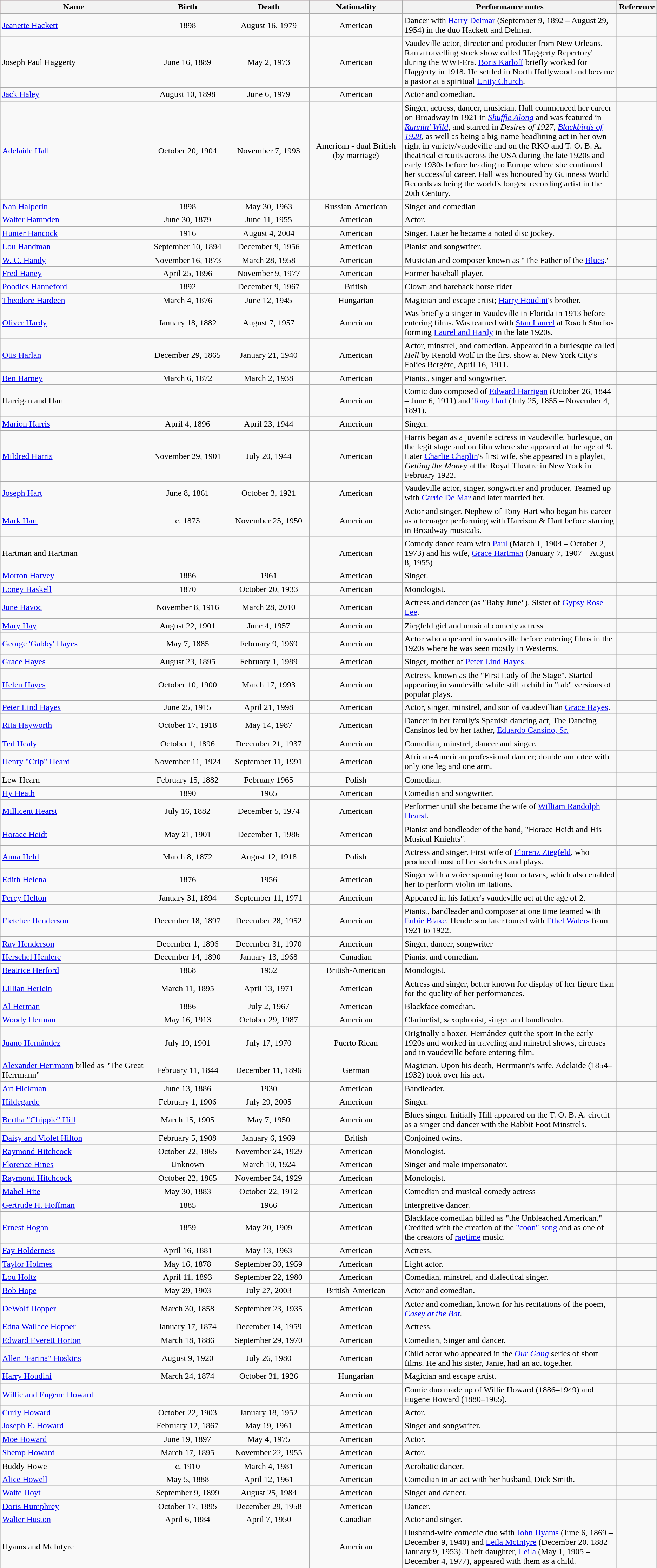<table class="wikitable sortable">
<tr style="background:pink;">
<th style="width:24%;">Name</th>
<th style="width:13%;">Birth</th>
<th style="width:13%;">Death</th>
<th style="width:15%;">Nationality</th>
<th style="width:35%;">Performance notes</th>
<th style="width:1%;">Reference</th>
</tr>
<tr>
<td><a href='#'>Jeanette Hackett</a></td>
<td style="text-align:center;">1898</td>
<td style="text-align:center;">August 16, 1979</td>
<td style="text-align:center;">American</td>
<td>Dancer with <a href='#'>Harry Delmar</a> (September 9, 1892 – August 29, 1954) in the duo Hackett and Delmar.</td>
<td></td>
</tr>
<tr>
<td>Joseph Paul Haggerty</td>
<td style="text-align:center;">June 16, 1889</td>
<td style="text-align:center;">May 2, 1973</td>
<td style="text-align:center;">American</td>
<td>Vaudeville actor, director and producer from New Orleans. Ran a travelling stock show called 'Haggerty Repertory' during the WWI-Era. <a href='#'>Boris Karloff</a> briefly worked for Haggerty in 1918. He settled in North Hollywood and became a pastor at a spiritual <a href='#'>Unity Church</a>.</td>
<td></td>
</tr>
<tr>
<td><a href='#'>Jack Haley</a></td>
<td style="text-align:center;">August 10, 1898</td>
<td style="text-align:center;">June 6, 1979</td>
<td style="text-align:center;">American</td>
<td>Actor and comedian.</td>
<td></td>
</tr>
<tr>
<td><a href='#'>Adelaide Hall</a></td>
<td style="text-align:center;">October 20, 1904</td>
<td style="text-align:center;">November 7, 1993</td>
<td style="text-align:center;">American - dual British (by marriage)</td>
<td>Singer, actress, dancer, musician. Hall commenced her career on Broadway in 1921 in <em><a href='#'>Shuffle Along</a></em> and was featured in <em><a href='#'>Runnin' Wild</a></em>, and starred in <em>Desires of 1927</em>, <em><a href='#'>Blackbirds of 1928</a></em>, as well as being a big-name headlining act in her own right in variety/vaudeville and on the RKO and T. O. B. A. theatrical circuits across the USA during the late 1920s and early 1930s before heading to Europe where she continued her successful career. Hall was honoured by Guinness World Records as being the world's longest recording artist in the 20th Century.</td>
<td></td>
</tr>
<tr>
<td><a href='#'>Nan Halperin</a></td>
<td style="text-align:center;">1898</td>
<td style="text-align:center;">May 30, 1963</td>
<td style="text-align:center;">Russian-American</td>
<td>Singer and comedian</td>
<td></td>
</tr>
<tr>
<td><a href='#'>Walter Hampden</a></td>
<td style="text-align:center;">June 30, 1879</td>
<td style="text-align:center;">June 11, 1955</td>
<td style="text-align:center;">American</td>
<td>Actor.</td>
<td></td>
</tr>
<tr>
<td><a href='#'>Hunter Hancock</a></td>
<td style="text-align:center;">1916</td>
<td style="text-align:center;">August 4, 2004</td>
<td style="text-align:center;">American</td>
<td>Singer. Later he became a noted disc jockey.</td>
<td></td>
</tr>
<tr>
<td><a href='#'>Lou Handman</a></td>
<td style="text-align:center;">September 10, 1894</td>
<td style="text-align:center;">December 9, 1956</td>
<td style="text-align:center;">American</td>
<td>Pianist and songwriter.</td>
<td></td>
</tr>
<tr>
<td><a href='#'>W. C. Handy</a></td>
<td style="text-align:center;">November 16, 1873</td>
<td style="text-align:center;">March 28, 1958</td>
<td style="text-align:center;">American</td>
<td>Musician and composer known as "The Father of the <a href='#'>Blues</a>."</td>
<td></td>
</tr>
<tr>
<td><a href='#'>Fred Haney</a></td>
<td style="text-align:center;">April 25, 1896</td>
<td style="text-align:center;">November 9, 1977</td>
<td style="text-align:center;">American</td>
<td>Former baseball player.</td>
<td></td>
</tr>
<tr>
<td><a href='#'>Poodles Hanneford</a></td>
<td style="text-align:center;">1892</td>
<td style="text-align:center;">December 9, 1967</td>
<td style="text-align:center;">British</td>
<td>Clown and bareback horse rider</td>
<td></td>
</tr>
<tr>
<td><a href='#'>Theodore Hardeen</a></td>
<td style="text-align:center;">March 4, 1876</td>
<td style="text-align:center;">June 12, 1945</td>
<td style="text-align:center;">Hungarian</td>
<td>Magician and escape artist; <a href='#'>Harry Houdini</a>'s brother.</td>
<td></td>
</tr>
<tr>
<td><a href='#'>Oliver Hardy</a></td>
<td style="text-align:center;">January 18, 1882</td>
<td style="text-align:center;">August 7, 1957</td>
<td style="text-align:center;">American</td>
<td>Was briefly a singer in Vaudeville in Florida in 1913 before entering films. Was teamed with <a href='#'>Stan Laurel</a> at Roach Studios forming <a href='#'>Laurel and Hardy</a> in the late 1920s.</td>
<td></td>
</tr>
<tr>
<td><a href='#'>Otis Harlan</a></td>
<td style="text-align:center;">December 29, 1865</td>
<td style="text-align:center;">January 21, 1940</td>
<td style="text-align:center;">American</td>
<td>Actor, minstrel, and comedian. Appeared in a burlesque called <em>Hell</em> by Renold Wolf in the first show at New York City's Folies Bergère, April 16, 1911.</td>
<td></td>
</tr>
<tr>
<td><a href='#'>Ben Harney</a></td>
<td style="text-align:center;">March 6, 1872</td>
<td style="text-align:center;">March 2, 1938</td>
<td style="text-align:center;">American</td>
<td>Pianist, singer and songwriter.</td>
<td></td>
</tr>
<tr>
<td>Harrigan and Hart</td>
<td style="text-align:center;"></td>
<td style="text-align:center;"></td>
<td style="text-align:center;">American</td>
<td>Comic duo composed of <a href='#'>Edward Harrigan</a> (October 26, 1844 – June 6, 1911) and <a href='#'>Tony Hart</a> (July 25, 1855 – November 4, 1891).</td>
<td></td>
</tr>
<tr>
<td><a href='#'>Marion Harris</a></td>
<td style="text-align:center;">April 4, 1896</td>
<td style="text-align:center;">April 23, 1944</td>
<td style="text-align:center;">American</td>
<td>Singer.</td>
<td></td>
</tr>
<tr>
<td><a href='#'>Mildred Harris</a></td>
<td style="text-align:center;">November 29, 1901</td>
<td style="text-align:center;">July 20, 1944</td>
<td style="text-align:center;">American</td>
<td>Harris began as a juvenile actress in vaudeville, burlesque, on the legit stage and on film where she appeared at the age of 9. Later <a href='#'>Charlie Chaplin</a>'s first wife, she appeared in a playlet, <em>Getting the Money</em> at the Royal Theatre in New York in February 1922.</td>
<td></td>
</tr>
<tr>
<td><a href='#'>Joseph Hart</a></td>
<td style="text-align:center;">June 8, 1861</td>
<td style="text-align:center;">October 3, 1921</td>
<td style="text-align:center;">American</td>
<td>Vaudeville actor, singer, songwriter and producer. Teamed up with <a href='#'>Carrie De Mar</a> and later married her.</td>
<td></td>
</tr>
<tr>
<td><a href='#'>Mark Hart</a></td>
<td style="text-align:center;">c. 1873</td>
<td style="text-align:center;">November 25, 1950</td>
<td style="text-align:center;">American</td>
<td>Actor and singer. Nephew of Tony Hart who began his career as a teenager performing with Harrison & Hart before starring in Broadway musicals.</td>
<td></td>
</tr>
<tr>
<td>Hartman and Hartman</td>
<td style="text-align:center;"></td>
<td style="text-align:center;"></td>
<td style="text-align:center;">American</td>
<td>Comedy dance team with <a href='#'>Paul</a> (March 1, 1904 – October 2, 1973) and his wife, <a href='#'>Grace Hartman</a> (January 7, 1907 – August 8, 1955)</td>
<td></td>
</tr>
<tr>
<td><a href='#'>Morton Harvey</a></td>
<td style="text-align:center;">1886</td>
<td style="text-align:center;">1961</td>
<td style="text-align:center;">American</td>
<td>Singer.</td>
<td></td>
</tr>
<tr>
<td><a href='#'>Loney Haskell</a></td>
<td style="text-align:center;">1870</td>
<td style="text-align:center;">October 20, 1933</td>
<td style="text-align:center;">American</td>
<td>Monologist.</td>
<td></td>
</tr>
<tr>
<td><a href='#'>June Havoc</a></td>
<td style="text-align:center;">November 8, 1916</td>
<td style="text-align:center;">March 28, 2010</td>
<td style="text-align:center;">American</td>
<td>Actress and dancer (as "Baby June"). Sister of <a href='#'>Gypsy Rose Lee</a>.</td>
<td></td>
</tr>
<tr>
<td><a href='#'>Mary Hay</a></td>
<td style="text-align:center;">August 22, 1901</td>
<td style="text-align:center;">June 4, 1957</td>
<td style="text-align:center;">American</td>
<td>Ziegfeld girl and musical comedy actress</td>
<td></td>
</tr>
<tr>
<td><a href='#'>George 'Gabby' Hayes</a></td>
<td style="text-align:center;">May 7, 1885</td>
<td style="text-align:center;">February 9, 1969</td>
<td style="text-align:center;">American</td>
<td>Actor who appeared in vaudeville before entering films in the 1920s where he was seen mostly in Westerns.</td>
<td></td>
</tr>
<tr>
<td><a href='#'>Grace Hayes</a></td>
<td style="text-align:center;">August 23, 1895</td>
<td style="text-align:center;">February 1, 1989</td>
<td style="text-align:center;">American</td>
<td>Singer, mother of <a href='#'>Peter Lind Hayes</a>.</td>
<td></td>
</tr>
<tr>
<td><a href='#'>Helen Hayes</a></td>
<td style="text-align:center;">October 10, 1900</td>
<td style="text-align:center;">March 17, 1993</td>
<td style="text-align:center;">American</td>
<td>Actress, known as the "First Lady of the Stage". Started appearing in vaudeville while still a child in "tab" versions of popular plays.</td>
<td></td>
</tr>
<tr>
<td><a href='#'>Peter Lind Hayes</a></td>
<td style="text-align:center;">June 25, 1915</td>
<td style="text-align:center;">April 21, 1998</td>
<td style="text-align:center;">American</td>
<td>Actor, singer, minstrel, and son of vaudevillian <a href='#'>Grace Hayes</a>.</td>
<td></td>
</tr>
<tr>
<td><a href='#'>Rita Hayworth</a></td>
<td style="text-align:center;">October 17, 1918</td>
<td style="text-align:center;">May 14, 1987</td>
<td style="text-align:center;">American</td>
<td>Dancer in her family's Spanish dancing act, The Dancing Cansinos led by her father, <a href='#'>Eduardo Cansino, Sr.</a></td>
<td></td>
</tr>
<tr>
<td><a href='#'>Ted Healy</a></td>
<td style="text-align:center;">October 1, 1896</td>
<td style="text-align:center;">December 21, 1937</td>
<td style="text-align:center;">American</td>
<td>Comedian, minstrel, dancer and singer.</td>
<td></td>
</tr>
<tr>
<td><a href='#'>Henry "Crip" Heard</a></td>
<td style="text-align:center;">November 11, 1924</td>
<td style="text-align:center;">September 11, 1991</td>
<td style="text-align:center;">American</td>
<td>African-American professional dancer; double amputee with only one leg and one arm.</td>
<td></td>
</tr>
<tr>
<td>Lew Hearn</td>
<td style="text-align:center;">February 15, 1882</td>
<td style="text-align:center;">February 1965</td>
<td style="text-align:center;">Polish</td>
<td>Comedian.</td>
<td></td>
</tr>
<tr>
<td><a href='#'>Hy Heath</a></td>
<td style="text-align:center;">1890</td>
<td style="text-align:center;">1965</td>
<td style="text-align:center;">American</td>
<td>Comedian and songwriter.</td>
<td></td>
</tr>
<tr>
<td><a href='#'>Millicent Hearst</a></td>
<td style="text-align:center;">July 16, 1882</td>
<td style="text-align:center;">December 5, 1974</td>
<td style="text-align:center;">American</td>
<td>Performer until she became the wife of <a href='#'>William Randolph Hearst</a>.</td>
<td></td>
</tr>
<tr>
<td><a href='#'>Horace Heidt</a></td>
<td style="text-align:center;">May 21, 1901</td>
<td style="text-align:center;">December 1, 1986</td>
<td style="text-align:center;">American</td>
<td>Pianist and bandleader of the band, "Horace Heidt and His Musical Knights".</td>
<td></td>
</tr>
<tr>
<td><a href='#'>Anna Held</a></td>
<td style="text-align:center;">March 8, 1872</td>
<td style="text-align:center;">August 12, 1918</td>
<td style="text-align:center;">Polish</td>
<td>Actress and singer. First wife of <a href='#'>Florenz Ziegfeld</a>, who produced most of her sketches and plays.</td>
<td></td>
</tr>
<tr>
<td><a href='#'>Edith Helena</a></td>
<td style="text-align:center;">1876</td>
<td style="text-align:center;">1956</td>
<td style="text-align:center;">American</td>
<td>Singer with a voice spanning four octaves, which also enabled her to perform violin imitations.</td>
<td></td>
</tr>
<tr>
<td><a href='#'>Percy Helton</a></td>
<td style="text-align:center;">January 31, 1894</td>
<td style="text-align:center;">September 11, 1971</td>
<td style="text-align:center;">American</td>
<td>Appeared in his father's vaudeville act at the age of 2.</td>
<td></td>
</tr>
<tr>
<td><a href='#'>Fletcher Henderson</a></td>
<td style="text-align:center;">December 18, 1897</td>
<td style="text-align:center;">December 28, 1952</td>
<td style="text-align:center;">American</td>
<td>Pianist, bandleader and composer at one time teamed with <a href='#'>Eubie Blake</a>. Henderson later toured with <a href='#'>Ethel Waters</a> from 1921 to 1922.</td>
<td></td>
</tr>
<tr>
<td><a href='#'>Ray Henderson</a></td>
<td style="text-align:center;">December 1, 1896</td>
<td style="text-align:center;">December 31, 1970</td>
<td style="text-align:center;">American</td>
<td>Singer, dancer, songwriter</td>
<td></td>
</tr>
<tr>
<td><a href='#'>Herschel Henlere</a></td>
<td style="text-align:center;">December 14, 1890</td>
<td style="text-align:center;">January 13, 1968</td>
<td style="text-align:center;">Canadian</td>
<td>Pianist and comedian.</td>
<td></td>
</tr>
<tr>
<td><a href='#'>Beatrice Herford</a></td>
<td style="text-align:center;">1868</td>
<td style="text-align:center;">1952</td>
<td style="text-align:center;">British-American</td>
<td>Monologist.</td>
<td></td>
</tr>
<tr>
<td><a href='#'>Lillian Herlein</a></td>
<td style="text-align:center;">March 11, 1895</td>
<td style="text-align:center;">April 13, 1971</td>
<td style="text-align:center;">American</td>
<td>Actress and singer, better known for display of her figure than for the quality of her performances.</td>
<td></td>
</tr>
<tr>
<td><a href='#'>Al Herman</a></td>
<td style="text-align:center;">1886</td>
<td style="text-align:center;">July 2, 1967</td>
<td style="text-align:center;">American</td>
<td>Blackface comedian.</td>
<td></td>
</tr>
<tr>
<td><a href='#'>Woody Herman</a></td>
<td style="text-align:center;">May 16, 1913</td>
<td style="text-align:center;">October 29, 1987</td>
<td style="text-align:center;">American</td>
<td>Clarinetist, saxophonist, singer and bandleader.</td>
<td></td>
</tr>
<tr>
<td><a href='#'>Juano Hernández</a></td>
<td style="text-align:center;">July 19, 1901</td>
<td style="text-align:center;">July 17, 1970</td>
<td style="text-align:center;">Puerto Rican</td>
<td>Originally a boxer, Hernández quit the sport in the early 1920s and worked in traveling and minstrel shows, circuses and in vaudeville before entering film.</td>
<td></td>
</tr>
<tr>
<td><a href='#'>Alexander Herrmann</a> billed as "The Great Herrmann"</td>
<td style="text-align:center;">February 11, 1844</td>
<td style="text-align:center;">December 11, 1896</td>
<td style="text-align:center;">German</td>
<td>Magician. Upon his death, Herrmann's wife, Adelaide (1854–1932) took over his act.</td>
<td></td>
</tr>
<tr>
<td><a href='#'>Art Hickman</a></td>
<td style="text-align:center;">June 13, 1886</td>
<td style="text-align:center;">1930</td>
<td style="text-align:center;">American</td>
<td>Bandleader.</td>
<td></td>
</tr>
<tr>
<td><a href='#'>Hildegarde</a></td>
<td style="text-align:center;">February 1, 1906</td>
<td style="text-align:center;">July 29, 2005</td>
<td style="text-align:center;">American</td>
<td>Singer.</td>
<td></td>
</tr>
<tr>
<td><a href='#'>Bertha "Chippie" Hill</a></td>
<td style="text-align:center;">March 15, 1905</td>
<td style="text-align:center;">May 7, 1950</td>
<td style="text-align:center;">American</td>
<td>Blues singer. Initially Hill appeared on the T. O. B. A. circuit as a singer and dancer with the Rabbit Foot Minstrels.</td>
<td></td>
</tr>
<tr>
<td><a href='#'>Daisy and Violet Hilton</a></td>
<td style="text-align:center;">February 5, 1908</td>
<td style="text-align:center;">January 6, 1969</td>
<td style="text-align:center;">British</td>
<td>Conjoined twins.</td>
<td></td>
</tr>
<tr>
<td><a href='#'>Raymond Hitchcock</a></td>
<td style="text-align:center;">October 22, 1865</td>
<td style="text-align:center;">November 24, 1929</td>
<td style="text-align:center;">American</td>
<td>Monologist.</td>
<td></td>
</tr>
<tr>
<td><a href='#'>Florence Hines</a></td>
<td style="text-align:center;">Unknown</td>
<td style="text-align:center;">March 10, 1924</td>
<td style="text-align:center;">American</td>
<td>Singer and male impersonator.</td>
<td></td>
</tr>
<tr>
<td><a href='#'>Raymond Hitchcock</a></td>
<td style="text-align:center;">October 22, 1865</td>
<td style="text-align:center;">November 24, 1929</td>
<td style="text-align:center;">American</td>
<td>Monologist.</td>
<td></td>
</tr>
<tr>
<td><a href='#'>Mabel Hite</a></td>
<td style="text-align:center;">May 30, 1883</td>
<td style="text-align:center;">October 22, 1912</td>
<td style="text-align:center;">American</td>
<td>Comedian and musical comedy actress</td>
<td></td>
</tr>
<tr>
<td><a href='#'>Gertrude H. Hoffman</a></td>
<td style="text-align:center;">1885</td>
<td style="text-align:center;">1966</td>
<td style="text-align:center;">American</td>
<td>Interpretive dancer.</td>
<td></td>
</tr>
<tr>
<td><a href='#'>Ernest Hogan</a></td>
<td style="text-align:center;">1859</td>
<td style="text-align:center;">May 20, 1909</td>
<td style="text-align:center;">American</td>
<td>Blackface comedian billed as "the Unbleached American." Credited with the creation of the <a href='#'>"coon" song</a> and as one of the creators of <a href='#'>ragtime</a> music.</td>
<td></td>
</tr>
<tr>
<td><a href='#'>Fay Holderness</a></td>
<td style="text-align:center;">April 16, 1881</td>
<td style="text-align:center;">May 13, 1963</td>
<td style="text-align:center;">American</td>
<td>Actress.</td>
<td></td>
</tr>
<tr>
<td><a href='#'>Taylor Holmes</a></td>
<td style="text-align:center;">May 16, 1878</td>
<td style="text-align:center;">September 30, 1959</td>
<td style="text-align:center;">American</td>
<td>Light actor.</td>
<td></td>
</tr>
<tr>
<td><a href='#'>Lou Holtz</a></td>
<td style="text-align:center;">April 11, 1893</td>
<td style="text-align:center;">September 22, 1980</td>
<td style="text-align:center;">American</td>
<td>Comedian, minstrel, and dialectical singer.</td>
<td></td>
</tr>
<tr>
<td><a href='#'>Bob Hope</a></td>
<td style="text-align:center;">May 29, 1903</td>
<td style="text-align:center;">July 27, 2003</td>
<td style="text-align:center;">British-American</td>
<td>Actor and comedian.</td>
<td></td>
</tr>
<tr>
<td><a href='#'>DeWolf Hopper</a></td>
<td style="text-align:center;">March 30, 1858</td>
<td style="text-align:center;">September 23, 1935</td>
<td style="text-align:center;">American</td>
<td>Actor and comedian, known for his recitations of the poem, <em><a href='#'>Casey at the Bat</a>.</em></td>
<td></td>
</tr>
<tr>
<td><a href='#'>Edna Wallace Hopper</a></td>
<td style="text-align:center;">January 17, 1874</td>
<td style="text-align:center;">December 14, 1959</td>
<td style="text-align:center;">American</td>
<td>Actress.</td>
<td></td>
</tr>
<tr>
<td><a href='#'>Edward Everett Horton</a></td>
<td style="text-align:center;">March 18, 1886</td>
<td style="text-align:center;">September 29, 1970</td>
<td style="text-align:center;">American</td>
<td>Comedian, Singer and dancer.</td>
<td></td>
</tr>
<tr>
<td><a href='#'>Allen "Farina" Hoskins</a></td>
<td style="text-align:center;">August 9, 1920</td>
<td style="text-align:center;">July 26, 1980</td>
<td style="text-align:center;">American</td>
<td>Child actor who appeared in the <em><a href='#'>Our Gang</a></em> series of short films. He and his sister, Janie, had an act together.</td>
<td></td>
</tr>
<tr>
<td><a href='#'>Harry Houdini</a></td>
<td style="text-align:center;">March 24, 1874</td>
<td style="text-align:center;">October 31, 1926</td>
<td style="text-align:center;">Hungarian</td>
<td>Magician and escape artist.</td>
<td></td>
</tr>
<tr>
<td><a href='#'>Willie and Eugene Howard</a></td>
<td style="text-align:center;"></td>
<td style="text-align:center;"></td>
<td style="text-align:center;">American</td>
<td>Comic duo made up of Willie Howard (1886–1949) and Eugene Howard (1880–1965).</td>
<td></td>
</tr>
<tr>
<td><a href='#'>Curly Howard</a></td>
<td style="text-align:center;">October 22, 1903</td>
<td style="text-align:center;">January 18, 1952</td>
<td style="text-align:center;">American</td>
<td>Actor.</td>
<td></td>
</tr>
<tr>
<td><a href='#'>Joseph E. Howard</a></td>
<td style="text-align:center;">February 12, 1867</td>
<td style="text-align:center;">May 19, 1961</td>
<td style="text-align:center;">American</td>
<td>Singer and songwriter.</td>
<td></td>
</tr>
<tr>
<td><a href='#'>Moe Howard</a></td>
<td style="text-align:center;">June 19, 1897</td>
<td style="text-align:center;">May 4, 1975</td>
<td style="text-align:center;">American</td>
<td>Actor.</td>
<td></td>
</tr>
<tr>
<td><a href='#'>Shemp Howard</a></td>
<td style="text-align:center;">March 17, 1895</td>
<td style="text-align:center;">November 22, 1955</td>
<td style="text-align:center;">American</td>
<td>Actor.</td>
<td></td>
</tr>
<tr>
<td>Buddy Howe</td>
<td style="text-align:center;">c. 1910</td>
<td style="text-align:center;">March 4, 1981</td>
<td style="text-align:center;">American</td>
<td>Acrobatic dancer.</td>
<td></td>
</tr>
<tr>
<td><a href='#'>Alice Howell</a></td>
<td style="text-align:center;">May 5, 1888</td>
<td style="text-align:center;">April 12, 1961</td>
<td style="text-align:center;">American</td>
<td>Comedian in an act with her husband, Dick Smith.</td>
<td></td>
</tr>
<tr>
<td><a href='#'>Waite Hoyt</a></td>
<td style="text-align:center;">September 9, 1899</td>
<td style="text-align:center;">August 25, 1984</td>
<td style="text-align:center;">American</td>
<td>Singer and dancer.</td>
<td></td>
</tr>
<tr>
<td><a href='#'>Doris Humphrey</a></td>
<td style="text-align:center;">October 17, 1895</td>
<td style="text-align:center;">December 29, 1958</td>
<td style="text-align:center;">American</td>
<td>Dancer.</td>
<td></td>
</tr>
<tr>
<td><a href='#'>Walter Huston</a></td>
<td style="text-align:center;">April 6, 1884</td>
<td style="text-align:center;">April 7, 1950</td>
<td style="text-align:center;">Canadian</td>
<td>Actor and singer.</td>
<td></td>
</tr>
<tr>
<td>Hyams and McIntyre</td>
<td style="text-align:center;"></td>
<td style="text-align:center;"></td>
<td style="text-align:center;">American</td>
<td>Husband-wife comedic duo with <a href='#'>John Hyams</a> (June 6, 1869 – December 9, 1940) and <a href='#'>Leila McIntyre</a> (December 20, 1882 – January 9, 1953). Their daughter, <a href='#'>Leila</a> (May 1, 1905 – December 4, 1977), appeared with them as a child.</td>
<td></td>
</tr>
</table>
